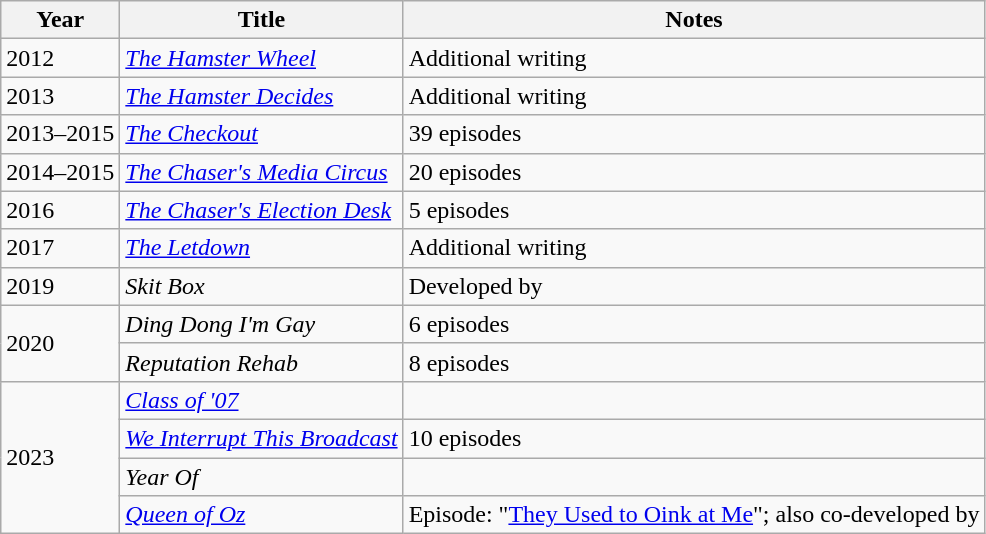<table class="wikitable">
<tr>
<th>Year</th>
<th>Title</th>
<th>Notes</th>
</tr>
<tr>
<td>2012</td>
<td><em><a href='#'>The Hamster Wheel</a></em></td>
<td>Additional writing</td>
</tr>
<tr>
<td>2013</td>
<td><em><a href='#'>The Hamster Decides</a></em></td>
<td>Additional writing</td>
</tr>
<tr>
<td>2013–2015</td>
<td><em><a href='#'>The Checkout</a></em></td>
<td>39 episodes</td>
</tr>
<tr>
<td>2014–2015</td>
<td><em><a href='#'>The Chaser's Media Circus</a></em></td>
<td>20 episodes</td>
</tr>
<tr>
<td>2016</td>
<td><a href='#'><em>The Chaser's Election Desk</em></a></td>
<td>5 episodes</td>
</tr>
<tr>
<td>2017</td>
<td><em><a href='#'>The Letdown</a></em></td>
<td>Additional writing</td>
</tr>
<tr>
<td>2019</td>
<td><em>Skit Box</em></td>
<td>Developed by</td>
</tr>
<tr>
<td rowspan="2">2020</td>
<td><em>Ding Dong I'm Gay</em></td>
<td>6 episodes</td>
</tr>
<tr>
<td><em>Reputation Rehab</em></td>
<td>8 episodes</td>
</tr>
<tr>
<td rowspan="4">2023</td>
<td><em><a href='#'>Class of '07</a></em></td>
<td></td>
</tr>
<tr>
<td><a href='#'><em>We Interrupt This Broadcast</em></a></td>
<td>10 episodes</td>
</tr>
<tr>
<td><em>Year Of</em></td>
<td></td>
</tr>
<tr>
<td><em><a href='#'>Queen of Oz</a></em></td>
<td>Episode: "<a href='#'>They Used to Oink at Me</a>"; also co-developed by</td>
</tr>
</table>
